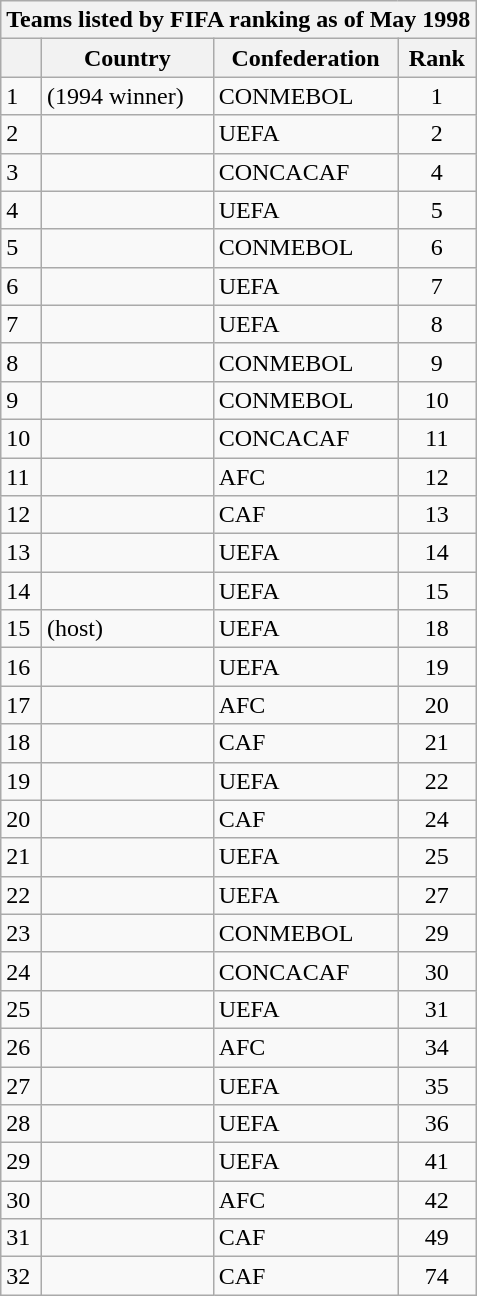<table class="wikitable collapsible collapsed">
<tr>
<th colspan="4">Teams listed by FIFA ranking as of May 1998</th>
</tr>
<tr>
<th></th>
<th>Country</th>
<th>Confederation</th>
<th>Rank</th>
</tr>
<tr>
<td>1</td>
<td> (1994 winner)</td>
<td>CONMEBOL</td>
<td align=center>1</td>
</tr>
<tr>
<td>2</td>
<td></td>
<td>UEFA</td>
<td align=center>2</td>
</tr>
<tr>
<td>3</td>
<td></td>
<td>CONCACAF</td>
<td align=center>4</td>
</tr>
<tr>
<td>4</td>
<td></td>
<td>UEFA</td>
<td align=center>5</td>
</tr>
<tr>
<td>5</td>
<td></td>
<td>CONMEBOL</td>
<td align=center>6</td>
</tr>
<tr>
<td>6</td>
<td></td>
<td>UEFA</td>
<td align=center>7</td>
</tr>
<tr>
<td>7</td>
<td></td>
<td>UEFA</td>
<td align=center>8</td>
</tr>
<tr>
<td>8</td>
<td></td>
<td>CONMEBOL</td>
<td align=center>9</td>
</tr>
<tr>
<td>9</td>
<td></td>
<td>CONMEBOL</td>
<td align=center>10</td>
</tr>
<tr>
<td>10</td>
<td></td>
<td>CONCACAF</td>
<td align=center>11</td>
</tr>
<tr>
<td>11</td>
<td></td>
<td>AFC</td>
<td align=center>12</td>
</tr>
<tr>
<td>12</td>
<td></td>
<td>CAF</td>
<td align=center>13</td>
</tr>
<tr>
<td>13</td>
<td></td>
<td>UEFA</td>
<td align=center>14</td>
</tr>
<tr>
<td>14</td>
<td></td>
<td>UEFA</td>
<td align=center>15</td>
</tr>
<tr>
<td>15</td>
<td> (host)</td>
<td>UEFA</td>
<td align=center>18</td>
</tr>
<tr>
<td>16</td>
<td></td>
<td>UEFA</td>
<td align=center>19</td>
</tr>
<tr>
<td>17</td>
<td></td>
<td>AFC</td>
<td align=center>20</td>
</tr>
<tr>
<td>18</td>
<td></td>
<td>CAF</td>
<td align=center>21</td>
</tr>
<tr>
<td>19</td>
<td></td>
<td>UEFA</td>
<td align=center>22</td>
</tr>
<tr>
<td>20</td>
<td></td>
<td>CAF</td>
<td align=center>24</td>
</tr>
<tr>
<td>21</td>
<td></td>
<td>UEFA</td>
<td align=center>25</td>
</tr>
<tr>
<td>22</td>
<td></td>
<td>UEFA</td>
<td align=center>27</td>
</tr>
<tr>
<td>23</td>
<td></td>
<td>CONMEBOL</td>
<td align=center>29</td>
</tr>
<tr>
<td>24</td>
<td></td>
<td>CONCACAF</td>
<td align=center>30</td>
</tr>
<tr>
<td>25</td>
<td></td>
<td>UEFA</td>
<td align=center>31</td>
</tr>
<tr>
<td>26</td>
<td></td>
<td>AFC</td>
<td align=center>34</td>
</tr>
<tr>
<td>27</td>
<td></td>
<td>UEFA</td>
<td align=center>35</td>
</tr>
<tr>
<td>28</td>
<td></td>
<td>UEFA</td>
<td align=center>36</td>
</tr>
<tr>
<td>29</td>
<td></td>
<td>UEFA</td>
<td align=center>41</td>
</tr>
<tr>
<td>30</td>
<td></td>
<td>AFC</td>
<td align=center>42</td>
</tr>
<tr>
<td>31</td>
<td></td>
<td>CAF</td>
<td align=center>49</td>
</tr>
<tr>
<td>32</td>
<td></td>
<td>CAF</td>
<td align=center>74</td>
</tr>
</table>
